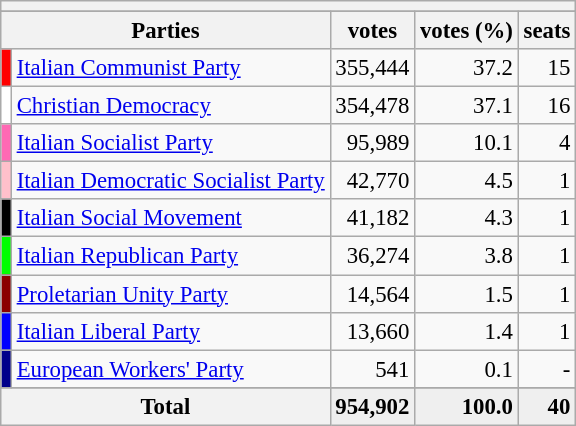<table class="wikitable" style="font-size:95%">
<tr>
<th colspan=5></th>
</tr>
<tr>
</tr>
<tr bgcolor="EFEFEF">
<th colspan=2>Parties</th>
<th>votes</th>
<th>votes (%)</th>
<th>seats</th>
</tr>
<tr>
<td bgcolor=Red></td>
<td><a href='#'>Italian Communist Party</a></td>
<td align=right>355,444</td>
<td align=right>37.2</td>
<td align=right>15</td>
</tr>
<tr>
<td bgcolor=White></td>
<td><a href='#'>Christian Democracy</a></td>
<td align=right>354,478</td>
<td align=right>37.1</td>
<td align=right>16</td>
</tr>
<tr>
<td bgcolor=Hotpink></td>
<td><a href='#'>Italian Socialist Party</a></td>
<td align=right>95,989</td>
<td align=right>10.1</td>
<td align=right>4</td>
</tr>
<tr>
<td bgcolor=Pink></td>
<td><a href='#'>Italian Democratic Socialist Party</a></td>
<td align=right>42,770</td>
<td align=right>4.5</td>
<td align=right>1</td>
</tr>
<tr>
<td bgcolor=Black></td>
<td><a href='#'>Italian Social Movement</a></td>
<td align=right>41,182</td>
<td align=right>4.3</td>
<td align=right>1</td>
</tr>
<tr>
<td bgcolor=Lime></td>
<td><a href='#'>Italian Republican Party</a></td>
<td align=right>36,274</td>
<td align=right>3.8</td>
<td align=right>1</td>
</tr>
<tr>
<td bgcolor=Darkred></td>
<td><a href='#'>Proletarian Unity Party</a></td>
<td align=right>14,564</td>
<td align=right>1.5</td>
<td align=right>1</td>
</tr>
<tr>
<td bgcolor=Blue></td>
<td><a href='#'>Italian Liberal Party</a></td>
<td align=right>13,660</td>
<td align=right>1.4</td>
<td align=right>1</td>
</tr>
<tr>
<td bgcolor=Darkblue></td>
<td><a href='#'>European Workers' Party</a></td>
<td align=right>541</td>
<td align=right>0.1</td>
<td align=right>-</td>
</tr>
<tr>
</tr>
<tr bgcolor="EFEFEF">
<th colspan=2><strong>Total</strong></th>
<td align=right><strong>954,902</strong></td>
<td align=right><strong>100.0</strong></td>
<td align=right><strong>40</strong></td>
</tr>
</table>
